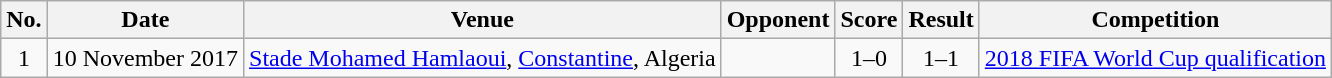<table class="wikitable sortable">
<tr>
<th scope="col">No.</th>
<th scope="col">Date</th>
<th scope="col">Venue</th>
<th scope="col">Opponent</th>
<th scope="col">Score</th>
<th scope="col">Result</th>
<th scope="col">Competition</th>
</tr>
<tr>
<td align="center">1</td>
<td>10 November 2017</td>
<td><a href='#'>Stade Mohamed Hamlaoui</a>, <a href='#'>Constantine</a>, Algeria</td>
<td></td>
<td align="center">1–0</td>
<td align="center">1–1</td>
<td><a href='#'>2018 FIFA World Cup qualification</a></td>
</tr>
</table>
